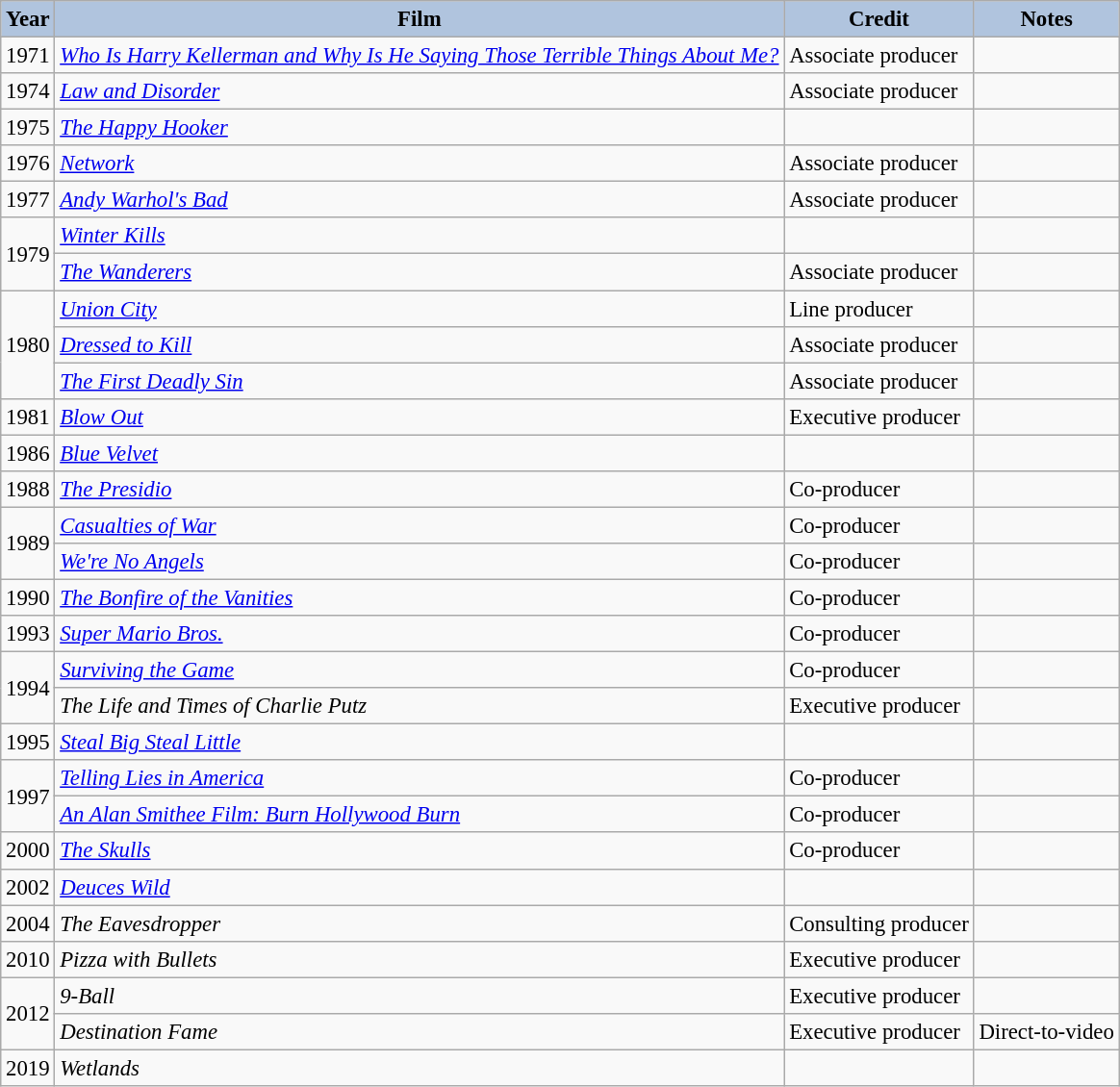<table class="wikitable" style="font-size:95%;">
<tr>
<th style="background:#B0C4DE;">Year</th>
<th style="background:#B0C4DE;">Film</th>
<th style="background:#B0C4DE;">Credit</th>
<th style="background:#B0C4DE;">Notes</th>
</tr>
<tr>
<td>1971</td>
<td><em><a href='#'>Who Is Harry Kellerman and Why Is He Saying Those Terrible Things About Me?</a></em></td>
<td>Associate producer</td>
<td></td>
</tr>
<tr>
<td>1974</td>
<td><em><a href='#'>Law and Disorder</a></em></td>
<td>Associate producer</td>
<td></td>
</tr>
<tr>
<td>1975</td>
<td><em><a href='#'>The Happy Hooker</a></em></td>
<td></td>
<td></td>
</tr>
<tr>
<td>1976</td>
<td><em><a href='#'>Network</a></em></td>
<td>Associate producer</td>
<td></td>
</tr>
<tr>
<td>1977</td>
<td><em><a href='#'>Andy Warhol's Bad</a></em></td>
<td>Associate producer</td>
<td></td>
</tr>
<tr>
<td rowspan=2>1979</td>
<td><em><a href='#'>Winter Kills</a></em></td>
<td></td>
<td></td>
</tr>
<tr>
<td><em><a href='#'>The Wanderers</a></em></td>
<td>Associate producer</td>
<td></td>
</tr>
<tr>
<td rowspan=3>1980</td>
<td><em><a href='#'>Union City</a></em></td>
<td>Line producer</td>
<td></td>
</tr>
<tr>
<td><em><a href='#'>Dressed to Kill</a></em></td>
<td>Associate producer</td>
<td></td>
</tr>
<tr>
<td><em><a href='#'>The First Deadly Sin</a></em></td>
<td>Associate producer</td>
<td></td>
</tr>
<tr>
<td>1981</td>
<td><em><a href='#'>Blow Out</a></em></td>
<td>Executive producer</td>
<td></td>
</tr>
<tr>
<td>1986</td>
<td><em><a href='#'>Blue Velvet</a></em></td>
<td></td>
<td></td>
</tr>
<tr>
<td>1988</td>
<td><em><a href='#'>The Presidio</a></em></td>
<td>Co-producer</td>
<td></td>
</tr>
<tr>
<td rowspan=2>1989</td>
<td><em><a href='#'>Casualties of War</a></em></td>
<td>Co-producer</td>
<td></td>
</tr>
<tr>
<td><em><a href='#'>We're No Angels</a></em></td>
<td>Co-producer</td>
<td></td>
</tr>
<tr>
<td>1990</td>
<td><em><a href='#'>The Bonfire of the Vanities</a></em></td>
<td>Co-producer</td>
<td></td>
</tr>
<tr>
<td>1993</td>
<td><em><a href='#'>Super Mario Bros.</a></em></td>
<td>Co-producer</td>
<td></td>
</tr>
<tr>
<td rowspan=2>1994</td>
<td><em><a href='#'>Surviving the Game</a></em></td>
<td>Co-producer</td>
<td></td>
</tr>
<tr>
<td><em>The Life and Times of Charlie Putz</em></td>
<td>Executive producer</td>
<td></td>
</tr>
<tr>
<td>1995</td>
<td><em><a href='#'>Steal Big Steal Little</a></em></td>
<td></td>
<td></td>
</tr>
<tr>
<td rowspan=2>1997</td>
<td><em><a href='#'>Telling Lies in America</a></em></td>
<td>Co-producer</td>
<td></td>
</tr>
<tr>
<td><em><a href='#'>An Alan Smithee Film: Burn Hollywood Burn</a></em></td>
<td>Co-producer</td>
<td></td>
</tr>
<tr>
<td>2000</td>
<td><em><a href='#'>The Skulls</a></em></td>
<td>Co-producer</td>
<td></td>
</tr>
<tr>
<td>2002</td>
<td><em><a href='#'>Deuces Wild</a></em></td>
<td></td>
<td></td>
</tr>
<tr>
<td>2004</td>
<td><em>The Eavesdropper</em></td>
<td>Consulting producer</td>
<td></td>
</tr>
<tr>
<td>2010</td>
<td><em>Pizza with Bullets</em></td>
<td>Executive producer</td>
<td></td>
</tr>
<tr>
<td rowspan=2>2012</td>
<td><em>9-Ball</em></td>
<td>Executive producer</td>
<td></td>
</tr>
<tr>
<td><em>Destination Fame</em></td>
<td>Executive producer</td>
<td>Direct-to-video</td>
</tr>
<tr>
<td>2019</td>
<td><em>Wetlands</em></td>
<td></td>
<td></td>
</tr>
</table>
